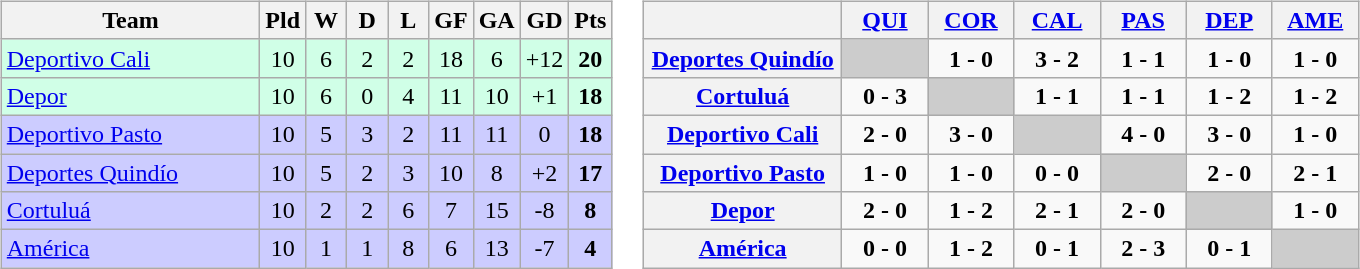<table>
<tr>
<td><br><table class="wikitable" style="text-align: center;">
<tr>
<th style="width:165px;">Team</th>
<th width="20">Pld</th>
<th width="20">W</th>
<th width="20">D</th>
<th width="20">L</th>
<th width="20">GF</th>
<th width="20">GA</th>
<th width="20">GD</th>
<th width="20">Pts</th>
</tr>
<tr style="text-align:center; background:#d0ffe7;">
<td align=left><a href='#'>Deportivo Cali</a></td>
<td>10</td>
<td>6</td>
<td>2</td>
<td>2</td>
<td>18</td>
<td>6</td>
<td>+12</td>
<td><strong>20</strong></td>
</tr>
<tr style="text-align:center; background:#d0ffe7;">
<td align=left><a href='#'>Depor</a></td>
<td>10</td>
<td>6</td>
<td>0</td>
<td>4</td>
<td>11</td>
<td>10</td>
<td>+1</td>
<td><strong>18</strong></td>
</tr>
<tr style="text-align:center; background:#ccf;">
<td align=left><a href='#'>Deportivo Pasto</a></td>
<td>10</td>
<td>5</td>
<td>3</td>
<td>2</td>
<td>11</td>
<td>11</td>
<td>0</td>
<td><strong>18</strong></td>
</tr>
<tr style="text-align:center; background:#ccf;">
<td align=left><a href='#'>Deportes Quindío</a></td>
<td>10</td>
<td>5</td>
<td>2</td>
<td>3</td>
<td>10</td>
<td>8</td>
<td>+2</td>
<td><strong>17</strong></td>
</tr>
<tr style="text-align:center; background:#ccf;">
<td align=left><a href='#'>Cortuluá</a></td>
<td>10</td>
<td>2</td>
<td>2</td>
<td>6</td>
<td>7</td>
<td>15</td>
<td>-8</td>
<td><strong>8</strong></td>
</tr>
<tr style="text-align:center; background:#ccf;">
<td align=left><a href='#'>América</a></td>
<td>10</td>
<td>1</td>
<td>1</td>
<td>8</td>
<td>6</td>
<td>13</td>
<td>-7</td>
<td><strong>4</strong></td>
</tr>
</table>
</td>
<td><br><table class="wikitable" style="text-align:center">
<tr>
<th style="width:125px;"> </th>
<th width="50"><a href='#'>QUI</a></th>
<th width="50"><a href='#'>COR</a></th>
<th width="50"><a href='#'>CAL</a></th>
<th width="50"><a href='#'>PAS</a></th>
<th width="50"><a href='#'>DEP</a></th>
<th width="50"><a href='#'>AME</a></th>
</tr>
<tr>
<th><a href='#'>Deportes Quindío</a></th>
<td style="background:#ccc;"></td>
<td><strong>1 - 0</strong></td>
<td><strong>3 - 2</strong></td>
<td><strong>1 - 1</strong></td>
<td><strong>1 - 0</strong></td>
<td><strong>1 - 0</strong></td>
</tr>
<tr>
<th><a href='#'>Cortuluá</a></th>
<td><strong>0 - 3</strong></td>
<td style="background:#ccc;"></td>
<td><strong>1 - 1</strong></td>
<td><strong>1 - 1</strong></td>
<td><strong>1 - 2</strong></td>
<td><strong>1 - 2</strong></td>
</tr>
<tr>
<th><a href='#'>Deportivo Cali</a></th>
<td><strong>2 - 0</strong></td>
<td><strong>3 - 0</strong></td>
<td style="background:#ccc;"></td>
<td><strong>4 - 0</strong></td>
<td><strong>3 - 0</strong></td>
<td><strong>1 - 0</strong></td>
</tr>
<tr>
<th><a href='#'>Deportivo Pasto</a></th>
<td><strong>1 - 0</strong></td>
<td><strong>1 - 0</strong></td>
<td><strong>0 - 0</strong></td>
<td style="background:#ccc;"></td>
<td><strong>2 - 0</strong></td>
<td><strong>2 - 1</strong></td>
</tr>
<tr>
<th><a href='#'>Depor</a></th>
<td><strong>2 - 0</strong></td>
<td><strong>1 - 2</strong></td>
<td><strong>2 - 1</strong></td>
<td><strong>2 - 0</strong></td>
<td style="background:#ccc;"></td>
<td><strong>1 - 0</strong></td>
</tr>
<tr>
<th><a href='#'>América</a></th>
<td><strong>0 - 0</strong></td>
<td><strong>1 - 2</strong></td>
<td><strong>0 - 1</strong></td>
<td><strong>2 - 3</strong></td>
<td><strong>0 - 1</strong></td>
<td style="background:#ccc;"></td>
</tr>
</table>
</td>
</tr>
</table>
